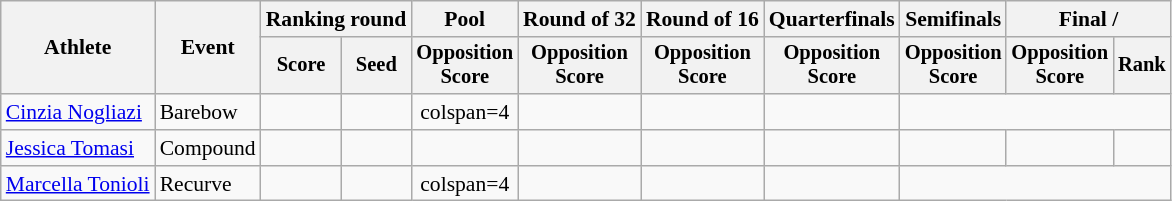<table class=wikitable style="font-size:90%">
<tr>
<th rowspan="2">Athlete</th>
<th rowspan="2">Event</th>
<th colspan="2">Ranking round</th>
<th>Pool</th>
<th>Round of 32</th>
<th>Round of 16</th>
<th>Quarterfinals</th>
<th>Semifinals</th>
<th colspan="2">Final / </th>
</tr>
<tr style="font-size:95%">
<th>Score</th>
<th>Seed</th>
<th>Opposition<br>Score</th>
<th>Opposition<br>Score</th>
<th>Opposition<br>Score</th>
<th>Opposition<br>Score</th>
<th>Opposition<br>Score</th>
<th>Opposition<br>Score</th>
<th>Rank</th>
</tr>
<tr align=center>
<td align=left><a href='#'>Cinzia Nogliazi</a></td>
<td align=left>Barebow</td>
<td></td>
<td></td>
<td>colspan=4 </td>
<td></td>
<td></td>
<td></td>
</tr>
<tr align=center>
<td align=left><a href='#'>Jessica Tomasi</a></td>
<td align=left>Compound</td>
<td></td>
<td></td>
<td></td>
<td></td>
<td></td>
<td></td>
<td></td>
<td></td>
<td></td>
</tr>
<tr align=center>
<td align=left><a href='#'>Marcella Tonioli</a></td>
<td align=left>Recurve</td>
<td></td>
<td></td>
<td>colspan=4 </td>
<td></td>
<td></td>
<td></td>
</tr>
</table>
